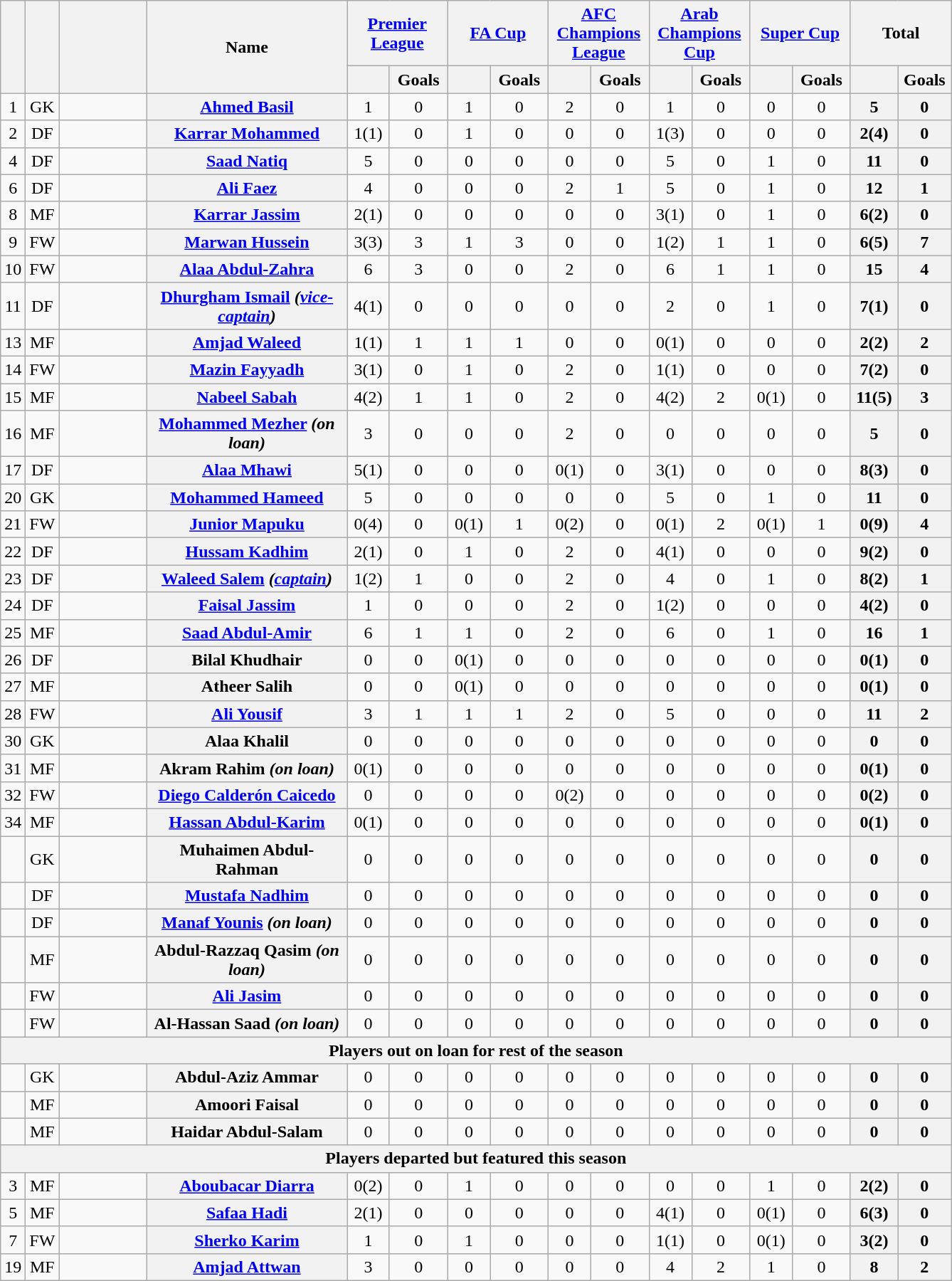<table class="wikitable sortable plainrowheaders" style="text-align:center">
<tr>
<th rowspan="2"></th>
<th rowspan="2"></th>
<th rowspan="2" style="width:75px;"></th>
<th rowspan="2" style="width:180px;">Name</th>
<th colspan="2" style="width:87px;"><a href='#'>Premier League</a></th>
<th colspan="2" style="width:87px;"><a href='#'>FA Cup</a></th>
<th colspan="2" style="width:87px;"><a href='#'>AFC Champions League</a></th>
<th colspan="2" style="width:87px;"><a href='#'>Arab Champions Cup</a></th>
<th colspan="2" style="width:87px;"><a href='#'>Super Cup</a></th>
<th colspan="2" style="width:87px;">Total</th>
</tr>
<tr>
<th></th>
<th>Goals</th>
<th></th>
<th>Goals</th>
<th></th>
<th>Goals</th>
<th></th>
<th>Goals</th>
<th></th>
<th>Goals</th>
<th></th>
<th>Goals</th>
</tr>
<tr>
<td>1</td>
<td>GK</td>
<td></td>
<th scope="row"><a href='#'>Ahmed Basil</a><br></th>
<td>1</td>
<td>0<br></td>
<td>1</td>
<td>0<br></td>
<td>2</td>
<td>0<br></td>
<td>1</td>
<td>0<br></td>
<td>0</td>
<td>0<br></td>
<th>5</th>
<th>0</th>
</tr>
<tr>
<td>2</td>
<td>DF</td>
<td></td>
<th scope="row"><a href='#'>Karrar Mohammed</a><br></th>
<td>1(1)</td>
<td>0<br></td>
<td>1</td>
<td>0<br></td>
<td>0</td>
<td>0<br></td>
<td>1(3)</td>
<td>0<br></td>
<td>0</td>
<td>0<br></td>
<th>2(4)</th>
<th>0</th>
</tr>
<tr>
<td>4</td>
<td>DF</td>
<td></td>
<th scope="row"><a href='#'>Saad Natiq</a><br></th>
<td>5</td>
<td>0<br></td>
<td>0</td>
<td>0<br></td>
<td>0</td>
<td>0<br></td>
<td>5</td>
<td>0<br></td>
<td>1</td>
<td>0<br></td>
<th>11</th>
<th>0</th>
</tr>
<tr>
<td>6</td>
<td>DF</td>
<td></td>
<th scope="row"><a href='#'>Ali Faez</a><br></th>
<td>4</td>
<td>0<br></td>
<td>0</td>
<td>0<br></td>
<td>2</td>
<td>1<br></td>
<td>5</td>
<td>0<br></td>
<td>1</td>
<td>0<br></td>
<th>12</th>
<th>1</th>
</tr>
<tr>
<td>8</td>
<td>MF</td>
<td></td>
<th scope="row"><a href='#'>Karrar Jassim</a><br></th>
<td>2(1)</td>
<td>0<br></td>
<td>0</td>
<td>0<br></td>
<td>0</td>
<td>0<br></td>
<td>3(1)</td>
<td>0<br></td>
<td>1</td>
<td>0<br></td>
<th>6(2)</th>
<th>0</th>
</tr>
<tr>
<td>9</td>
<td>FW</td>
<td></td>
<th scope="row"><a href='#'>Marwan Hussein</a><br></th>
<td>3(3)</td>
<td>3<br></td>
<td>1</td>
<td>3<br></td>
<td>0</td>
<td>0<br></td>
<td>1(2)</td>
<td>1<br></td>
<td>1</td>
<td>0<br></td>
<th>6(5)</th>
<th>7</th>
</tr>
<tr>
<td>10</td>
<td>FW</td>
<td></td>
<th scope="row"><a href='#'>Alaa Abdul-Zahra</a><br></th>
<td>6</td>
<td>3<br></td>
<td>0</td>
<td>0<br></td>
<td>2</td>
<td>0<br></td>
<td>6</td>
<td>1<br></td>
<td>1</td>
<td>0<br></td>
<th>15</th>
<th>4<br>




</th>
</tr>
<tr>
<td>11</td>
<td>DF</td>
<td></td>
<th scope="row"><a href='#'>Dhurgham Ismail</a> <em>(<a href='#'>vice-captain</a>)</em><br></th>
<td>4(1)</td>
<td>0<br></td>
<td>0</td>
<td>0<br></td>
<td>0</td>
<td>0<br></td>
<td>2</td>
<td>0<br></td>
<td>1</td>
<td>0<br></td>
<th>7(1)</th>
<th>0</th>
</tr>
<tr>
<td>13</td>
<td>MF</td>
<td></td>
<th scope="row"><a href='#'>Amjad Waleed</a><br></th>
<td>1(1)</td>
<td>1<br></td>
<td>1</td>
<td>1<br></td>
<td>0</td>
<td>0<br></td>
<td>0(1)</td>
<td>0<br></td>
<td>0</td>
<td>0<br></td>
<th>2(2)</th>
<th>2</th>
</tr>
<tr>
<td>14</td>
<td>FW</td>
<td></td>
<th scope="row"><a href='#'>Mazin Fayyadh</a><br></th>
<td>3(1)</td>
<td>0<br></td>
<td>1</td>
<td>0<br></td>
<td>2</td>
<td>0<br></td>
<td>1(1)</td>
<td>0<br></td>
<td>0</td>
<td>0<br></td>
<th>7(2)</th>
<th>0</th>
</tr>
<tr>
<td>15</td>
<td>MF</td>
<td></td>
<th scope="row"><a href='#'>Nabeel Sabah</a><br></th>
<td>4(2)</td>
<td>1<br></td>
<td>1</td>
<td>0<br></td>
<td>2</td>
<td>0<br></td>
<td>4(2)</td>
<td>2<br></td>
<td>0(1)</td>
<td>0<br></td>
<th>11(5)</th>
<th>3</th>
</tr>
<tr>
<td>16</td>
<td>MF</td>
<td></td>
<th scope="row"><a href='#'>Mohammed Mezher</a> <em>(on loan)</em><br></th>
<td>3</td>
<td>0<br></td>
<td>0</td>
<td>0<br></td>
<td>2</td>
<td>0<br></td>
<td>0</td>
<td>0<br></td>
<td>0</td>
<td>0<br></td>
<th>5</th>
<th>0</th>
</tr>
<tr>
<td>17</td>
<td>DF</td>
<td></td>
<th scope="row"><a href='#'>Alaa Mhawi</a><br></th>
<td>5(1)</td>
<td>0<br></td>
<td>0</td>
<td>0<br></td>
<td>0(1)</td>
<td>0<br></td>
<td>3(1)</td>
<td>0<br></td>
<td>0</td>
<td>0<br></td>
<th>8(3)</th>
<th>0</th>
</tr>
<tr>
<td>20</td>
<td>GK</td>
<td></td>
<th scope="row"><a href='#'>Mohammed Hameed</a><br></th>
<td>5</td>
<td>0<br></td>
<td>0</td>
<td>0<br></td>
<td>0</td>
<td>0<br></td>
<td>5</td>
<td>0<br></td>
<td>1</td>
<td>0<br></td>
<th>11</th>
<th>0</th>
</tr>
<tr>
<td>21</td>
<td>FW</td>
<td></td>
<th scope="row"><a href='#'>Junior Mapuku</a><br></th>
<td>0(4)</td>
<td>0<br></td>
<td>0(1)</td>
<td>1<br></td>
<td>0(2)</td>
<td>0<br></td>
<td>0(1)</td>
<td>2<br></td>
<td>0(1)</td>
<td>1<br></td>
<th>0(9)</th>
<th>4</th>
</tr>
<tr>
<td>22</td>
<td>DF</td>
<td></td>
<th scope="row"><a href='#'>Hussam Kadhim</a><br></th>
<td>2(1)</td>
<td>0<br></td>
<td>1</td>
<td>0<br></td>
<td>2</td>
<td>0<br></td>
<td>4(1)</td>
<td>0<br></td>
<td>0</td>
<td>0<br></td>
<th>9(2)</th>
<th>0</th>
</tr>
<tr>
<td>23</td>
<td>DF</td>
<td></td>
<th scope="row"><a href='#'>Waleed Salem</a> <em>(<a href='#'>captain</a>)</em><br></th>
<td>1(2)</td>
<td>1<br></td>
<td>0</td>
<td>0<br></td>
<td>2</td>
<td>0<br></td>
<td>4</td>
<td>0<br></td>
<td>1</td>
<td>0<br></td>
<th>8(2)</th>
<th>1</th>
</tr>
<tr>
<td>24</td>
<td>DF</td>
<td></td>
<th scope="row"><a href='#'>Faisal Jassim</a><br></th>
<td>1</td>
<td>0<br></td>
<td>0</td>
<td>0<br></td>
<td>2</td>
<td>0<br></td>
<td>1(2)</td>
<td>0<br></td>
<td>0</td>
<td>0<br></td>
<th>4(2)</th>
<th>0</th>
</tr>
<tr>
<td>25</td>
<td>MF</td>
<td></td>
<th scope="row"><a href='#'>Saad Abdul-Amir</a><br></th>
<td>6</td>
<td>1<br></td>
<td>1</td>
<td>0<br></td>
<td>2</td>
<td>0<br></td>
<td>6</td>
<td>0<br></td>
<td>1</td>
<td>0<br></td>
<th>16</th>
<th>1</th>
</tr>
<tr>
<td>26</td>
<td>DF</td>
<td></td>
<th scope="row">Bilal Khudhair<br></th>
<td>0</td>
<td>0<br></td>
<td>0(1)</td>
<td>0<br></td>
<td>0</td>
<td>0<br></td>
<td>0</td>
<td>0<br></td>
<td>0</td>
<td>0<br></td>
<th>0(1)</th>
<th>0</th>
</tr>
<tr>
<td>27</td>
<td>MF</td>
<td></td>
<th scope="row">Atheer Salih<br></th>
<td>0</td>
<td>0<br></td>
<td>0(1)</td>
<td>0<br></td>
<td>0</td>
<td>0<br></td>
<td>0</td>
<td>0<br></td>
<td>0</td>
<td>0<br></td>
<th>0(1)</th>
<th>0</th>
</tr>
<tr>
<td>28</td>
<td>FW</td>
<td></td>
<th scope="row"><a href='#'>Ali Yousif</a><br></th>
<td>3</td>
<td>1<br></td>
<td>1</td>
<td>1<br></td>
<td>2</td>
<td>0<br></td>
<td>5</td>
<td>0<br></td>
<td>0</td>
<td>0<br></td>
<th>11</th>
<th>2</th>
</tr>
<tr>
<td>30</td>
<td>GK</td>
<td></td>
<th scope="row">Alaa Khalil<br></th>
<td>0</td>
<td>0<br></td>
<td>0</td>
<td>0<br></td>
<td>0</td>
<td>0<br></td>
<td>0</td>
<td>0<br></td>
<td>0</td>
<td>0<br></td>
<th>0</th>
<th>0</th>
</tr>
<tr>
<td>31</td>
<td>MF</td>
<td></td>
<th scope="row">Akram Rahim <em>(on loan)</em><br></th>
<td>0(1)</td>
<td>0<br></td>
<td>0</td>
<td>0<br></td>
<td>0</td>
<td>0<br></td>
<td>0</td>
<td>0<br></td>
<td>0</td>
<td>0<br></td>
<th>0(1)</th>
<th>0</th>
</tr>
<tr>
<td>32</td>
<td>FW</td>
<td></td>
<th scope="row"><a href='#'>Diego Calderón Caicedo</a><br></th>
<td>0</td>
<td>0<br></td>
<td>0</td>
<td>0<br></td>
<td>0(2)</td>
<td>0<br></td>
<td>0</td>
<td>0<br></td>
<td>0</td>
<td>0<br></td>
<th>0(2)</th>
<th>0</th>
</tr>
<tr>
<td>34</td>
<td>MF</td>
<td></td>
<th scope="row"><a href='#'>Hassan Abdul-Karim</a><br></th>
<td>0(1)</td>
<td>0<br></td>
<td>0</td>
<td>0<br></td>
<td>0</td>
<td>0<br></td>
<td>0</td>
<td>0<br></td>
<td>0</td>
<td>0<br></td>
<th>0(1)</th>
<th>0</th>
</tr>
<tr>
<td></td>
<td>GK</td>
<td></td>
<th scope="row">Muhaimen Abdul-Rahman<br></th>
<td>0</td>
<td>0<br></td>
<td>0</td>
<td>0<br></td>
<td>0</td>
<td>0<br></td>
<td>0</td>
<td>0<br></td>
<td>0</td>
<td>0<br></td>
<th>0</th>
<th>0</th>
</tr>
<tr>
<td></td>
<td>DF</td>
<td></td>
<th scope="row"><a href='#'>Mustafa Nadhim</a><br></th>
<td>0</td>
<td>0<br></td>
<td>0</td>
<td>0<br></td>
<td>0</td>
<td>0<br></td>
<td>0</td>
<td>0<br></td>
<td>0</td>
<td>0<br></td>
<th>0</th>
<th>0<br>




</th>
</tr>
<tr>
<td></td>
<td>DF</td>
<td></td>
<th scope="row"><a href='#'>Manaf Younis</a> <em>(on loan)</em><br></th>
<td>0</td>
<td>0<br></td>
<td>0</td>
<td>0<br></td>
<td>0</td>
<td>0<br></td>
<td>0</td>
<td>0<br></td>
<td>0</td>
<td>0<br></td>
<th>0</th>
<th>0</th>
</tr>
<tr>
<td></td>
<td>MF</td>
<td></td>
<th scope="row">Abdul-Razzaq Qasim <em>(on loan)</em><br></th>
<td>0</td>
<td>0<br></td>
<td>0</td>
<td>0<br></td>
<td>0</td>
<td>0<br></td>
<td>0</td>
<td>0<br></td>
<td>0</td>
<td>0<br></td>
<th>0</th>
<th>0</th>
</tr>
<tr>
<td></td>
<td>FW</td>
<td></td>
<th scope="row"><a href='#'>Ali Jasim</a><br></th>
<td>0</td>
<td>0<br></td>
<td>0</td>
<td>0<br></td>
<td>0</td>
<td>0<br></td>
<td>0</td>
<td>0<br></td>
<td>0</td>
<td>0<br></td>
<th>0</th>
<th>0</th>
</tr>
<tr>
<td></td>
<td>FW</td>
<td></td>
<th scope="row">Al-Hassan Saad <em>(on loan)</em><br></th>
<td>0</td>
<td>0<br></td>
<td>0</td>
<td>0<br></td>
<td>0</td>
<td>0<br></td>
<td>0</td>
<td>0<br></td>
<td>0</td>
<td>0<br></td>
<th>0</th>
<th>0</th>
</tr>
<tr>
<th colspan="16">Players out on loan for rest of the season</th>
</tr>
<tr>
<td></td>
<td>GK</td>
<td></td>
<th scope="row">Abdul-Aziz Ammar<br></th>
<td>0</td>
<td>0<br></td>
<td>0</td>
<td>0<br></td>
<td>0</td>
<td>0<br></td>
<td>0</td>
<td>0<br></td>
<td>0</td>
<td>0<br></td>
<th>0</th>
<th>0</th>
</tr>
<tr>
<td></td>
<td>MF</td>
<td></td>
<th scope="row">Amoori Faisal<br></th>
<td>0</td>
<td>0<br></td>
<td>0</td>
<td>0<br></td>
<td>0</td>
<td>0<br></td>
<td>0</td>
<td>0<br></td>
<td>0</td>
<td>0<br></td>
<th>0</th>
<th>0</th>
</tr>
<tr>
<td></td>
<td>MF</td>
<td></td>
<th scope="row">Haidar Abdul-Salam<br></th>
<td>0</td>
<td>0<br></td>
<td>0</td>
<td>0<br></td>
<td>0</td>
<td>0<br></td>
<td>0</td>
<td>0<br></td>
<td>0</td>
<td>0<br></td>
<th>0</th>
<th>0</th>
</tr>
<tr>
<th colspan="16">Players departed but featured this season</th>
</tr>
<tr>
<td>3</td>
<td>MF</td>
<td></td>
<th scope="row"><a href='#'>Aboubacar Diarra</a><br></th>
<td>0(2)</td>
<td>0<br></td>
<td>1</td>
<td>0<br></td>
<td>0</td>
<td>0<br></td>
<td>0</td>
<td>0<br></td>
<td>1</td>
<td>0<br></td>
<th>2(2)</th>
<th>0</th>
</tr>
<tr>
<td>5</td>
<td>MF</td>
<td></td>
<th scope="row"><a href='#'>Safaa Hadi</a><br></th>
<td>2(1)</td>
<td>0<br></td>
<td>0</td>
<td>0<br></td>
<td>0</td>
<td>0<br></td>
<td>4(1)</td>
<td>0<br></td>
<td>0(1)</td>
<td>0<br></td>
<th>6(3)</th>
<th>0</th>
</tr>
<tr>
<td>7</td>
<td>FW</td>
<td></td>
<th scope="row"><a href='#'>Sherko Karim</a></th>
<td>1</td>
<td>0</td>
<td>1</td>
<td>0</td>
<td>0</td>
<td>0</td>
<td>1(1)</td>
<td>0</td>
<td>0(1)</td>
<td>0</td>
<th>3(2)</th>
<th>0</th>
</tr>
<tr>
<td>19</td>
<td>MF</td>
<td></td>
<th scope="row"><a href='#'>Amjad Attwan</a><br></th>
<td>3</td>
<td>0<br></td>
<td>0</td>
<td>0<br></td>
<td>0</td>
<td>0<br></td>
<td>4</td>
<td>2<br></td>
<td>1</td>
<td>0<br></td>
<th>8</th>
<th>2</th>
</tr>
</table>
